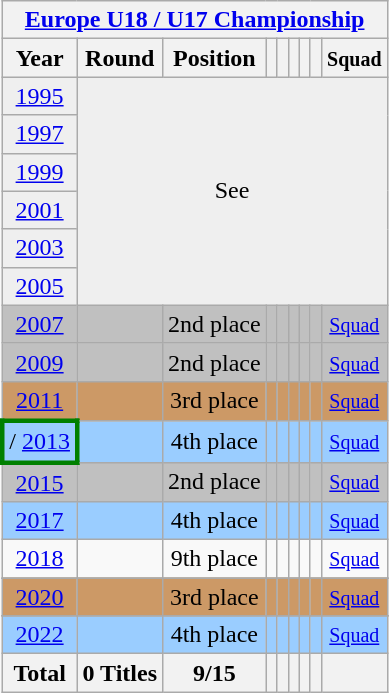<table class="wikitable" style="text-align: center;">
<tr>
<th colspan=9><a href='#'>Europe U18 / U17 Championship</a></th>
</tr>
<tr>
<th>Year</th>
<th>Round</th>
<th>Position</th>
<th></th>
<th></th>
<th></th>
<th></th>
<th></th>
<th><small>Squad</small></th>
</tr>
<tr bgcolor="efefef">
<td> <a href='#'>1995</a></td>
<td colspan=9 rowspan=6>See </td>
</tr>
<tr bgcolor="efefef">
<td> <a href='#'>1997</a></td>
</tr>
<tr bgcolor="efefef">
<td> <a href='#'>1999</a></td>
</tr>
<tr bgcolor="efefef">
<td> <a href='#'>2001</a></td>
</tr>
<tr bgcolor="efefef">
<td> <a href='#'>2003</a></td>
</tr>
<tr bgcolor="efefef">
<td> <a href='#'>2005</a></td>
</tr>
<tr bgcolor=silver>
<td> <a href='#'>2007</a></td>
<td></td>
<td>2nd place</td>
<td></td>
<td></td>
<td></td>
<td></td>
<td></td>
<td><small> <a href='#'>Squad</a></small></td>
</tr>
<tr bgcolor=silver>
<td> <a href='#'>2009</a></td>
<td></td>
<td>2nd place</td>
<td></td>
<td></td>
<td></td>
<td></td>
<td></td>
<td><small> <a href='#'>Squad</a></small></td>
</tr>
<tr bgcolor=cc9966>
<td> <a href='#'>2011</a></td>
<td></td>
<td>3rd place</td>
<td></td>
<td></td>
<td></td>
<td></td>
<td></td>
<td><small> <a href='#'>Squad</a></small></td>
</tr>
<tr bgcolor=9acdff>
<td style="border:3px solid green">/ <a href='#'>2013</a></td>
<td></td>
<td>4th place</td>
<td></td>
<td></td>
<td></td>
<td></td>
<td></td>
<td><small> <a href='#'>Squad</a></small></td>
</tr>
<tr bgcolor=silver>
<td> <a href='#'>2015</a></td>
<td></td>
<td>2nd place</td>
<td></td>
<td></td>
<td></td>
<td></td>
<td></td>
<td><small> <a href='#'>Squad</a></small></td>
</tr>
<tr bgcolor=9acdff>
<td> <a href='#'>2017</a></td>
<td></td>
<td>4th place</td>
<td></td>
<td></td>
<td></td>
<td></td>
<td></td>
<td><small><a href='#'>Squad</a></small></td>
</tr>
<tr>
<td> <a href='#'>2018</a></td>
<td></td>
<td>9th place</td>
<td></td>
<td></td>
<td></td>
<td></td>
<td></td>
<td><small><a href='#'>Squad</a></small></td>
</tr>
<tr>
</tr>
<tr bgcolor=cc9966>
<td> <a href='#'>2020</a></td>
<td></td>
<td>3rd place</td>
<td></td>
<td></td>
<td></td>
<td></td>
<td></td>
<td><small><a href='#'>Squad</a></small></td>
</tr>
<tr>
</tr>
<tr bgcolor=9acdff>
<td> <a href='#'>2022</a></td>
<td></td>
<td>4th place</td>
<td></td>
<td></td>
<td></td>
<td></td>
<td></td>
<td><small> <a href='#'>Squad</a></small></td>
</tr>
<tr>
<th>Total</th>
<th>0 Titles</th>
<th>9/15</th>
<th></th>
<th></th>
<th></th>
<th></th>
<th></th>
<th></th>
</tr>
</table>
